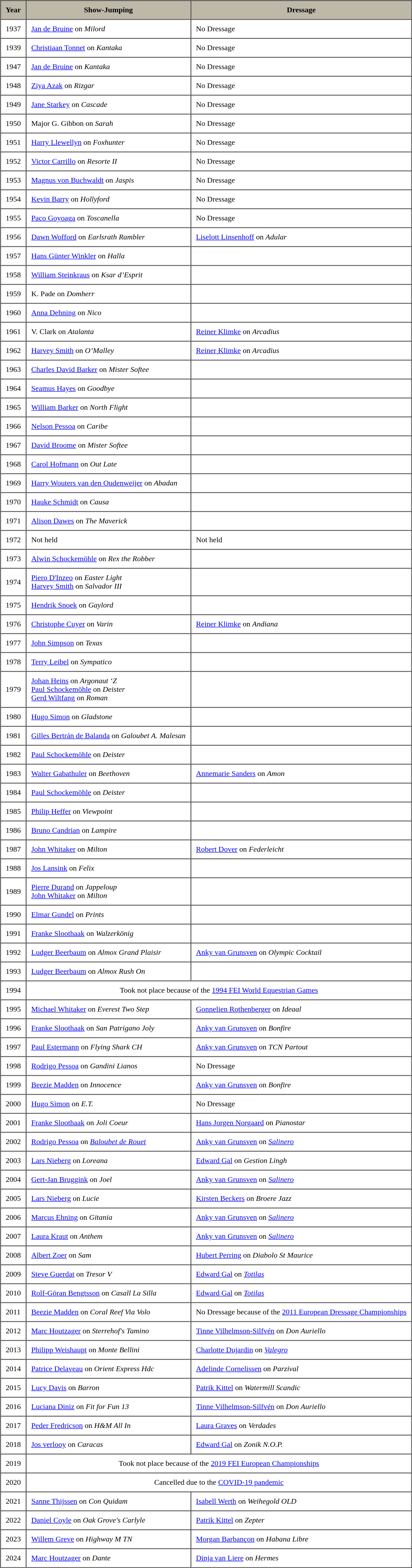<table border="1" cellpadding="10" cellspacing="0">
<tr>
<th style="background:#beb8a9;">Year</th>
<th style="background:#beb8a9;">Show-Jumping</th>
<th style="background:#beb8a9;">Dressage</th>
</tr>
<tr ---- bgcolor=#FFFFFF>
<td>1937</td>
<td> <a href='#'>Jan de Bruine</a> on <em>Milord</em></td>
<td>No Dressage</td>
</tr>
<tr ---- bgcolor=#FFFFFF>
<td>1939</td>
<td> <a href='#'>Christiaan Tonnet</a> on <em>Kantaka</em></td>
<td>No Dressage</td>
</tr>
<tr ---- bgcolor=#FFFFFF>
<td>1947</td>
<td> <a href='#'>Jan de Bruine</a> on <em>Kantaka</em></td>
<td>No Dressage</td>
</tr>
<tr ---- bgcolor=#FFFFFF>
<td>1948</td>
<td> <a href='#'>Ziya Azak</a> on <em>Rizgar</em></td>
<td>No Dressage</td>
</tr>
<tr ---- bgcolor=#FFFFFF>
<td>1949</td>
<td> <a href='#'>Jane Starkey</a> on <em>Cascade</em></td>
<td>No Dressage</td>
</tr>
<tr ---- bgcolor=#FFFFFF>
<td>1950</td>
<td> Major G. Gibbon on <em>Sarah</em></td>
<td>No Dressage</td>
</tr>
<tr ---- bgcolor=#FFFFFF>
<td>1951</td>
<td> <a href='#'>Harry Llewellyn</a> on <em>Foxhunter</em></td>
<td>No Dressage</td>
</tr>
<tr ---- bgcolor=#FFFFFF>
<td>1952</td>
<td> <a href='#'>Victor Carrillo</a> on <em>Resorte II</em></td>
<td>No Dressage</td>
</tr>
<tr ---- bgcolor=#FFFFFF>
<td>1953</td>
<td> <a href='#'>Magnus von Buchwaldt</a> on <em>Jaspis</em></td>
<td>No Dressage</td>
</tr>
<tr ---- bgcolor=#FFFFFF>
<td>1954</td>
<td> <a href='#'>Kevin Barry</a> on <em>Hollyford</em></td>
<td>No Dressage</td>
</tr>
<tr ---- bgcolor=#FFFFFF>
<td>1955</td>
<td> <a href='#'>Paco Goyoaga</a> on <em>Toscanella</em></td>
<td>No Dressage</td>
</tr>
<tr ---- bgcolor=#FFFFFF>
<td>1956</td>
<td> <a href='#'>Dawn Wofford</a> on <em>Earlsrath Rambler</em></td>
<td> <a href='#'>Liselott Linsenhoff</a> on <em>Adular</em></td>
</tr>
<tr ---- bgcolor=#FFFFFF>
<td>1957</td>
<td> <a href='#'>Hans Günter Winkler</a> on <em>Halla</em></td>
<td></td>
</tr>
<tr ---- bgcolor=#FFFFFF>
<td>1958</td>
<td> <a href='#'>William Steinkraus</a> on <em>Ksar d’Esprit</em></td>
<td></td>
</tr>
<tr ---- bgcolor=#FFFFFF>
<td>1959</td>
<td> K. Pade on <em>Domherr</em></td>
<td></td>
</tr>
<tr ---- bgcolor=#FFFFFF>
<td>1960</td>
<td> <a href='#'>Anna Dehning</a> on <em>Nico</em></td>
<td></td>
</tr>
<tr ---- bgcolor=#FFFFFF>
<td>1961</td>
<td> V. Clark on <em>Atalanta</em></td>
<td> <a href='#'>Reiner Klimke</a> on <em>Arcadius</em></td>
</tr>
<tr ---- bgcolor=#FFFFFF>
<td>1962</td>
<td> <a href='#'>Harvey Smith</a> on <em>O’Malley</em></td>
<td> <a href='#'>Reiner Klimke</a> on <em>Arcadius</em></td>
</tr>
<tr ---- bgcolor=#FFFFFF>
<td>1963</td>
<td> <a href='#'>Charles David Barker</a> on <em>Mister Softee</em></td>
<td></td>
</tr>
<tr ---- bgcolor=#FFFFFF>
<td>1964</td>
<td> <a href='#'>Seamus Hayes</a> on <em>Goodbye</em></td>
<td></td>
</tr>
<tr ---- bgcolor=#FFFFFF>
<td>1965</td>
<td> <a href='#'>William Barker</a> on <em>North Flight</em></td>
<td></td>
</tr>
<tr ---- bgcolor=#FFFFFF>
<td>1966</td>
<td> <a href='#'>Nelson Pessoa</a> on <em>Caribe</em></td>
<td></td>
</tr>
<tr ---- bgcolor=#FFFFFF>
<td>1967</td>
<td> <a href='#'>David Broome</a> on <em>Mister Softee</em></td>
<td></td>
</tr>
<tr ---- bgcolor=#FFFFFF>
<td>1968</td>
<td> <a href='#'>Carol Hofmann</a> on <em>Out Late</em></td>
<td></td>
</tr>
<tr ---- bgcolor=#FFFFFF>
<td>1969</td>
<td> <a href='#'>Harry Wouters van den Oudenweijer</a> on <em>Abadan</em></td>
<td></td>
</tr>
<tr ---- bgcolor=#FFFFFF>
<td>1970</td>
<td> <a href='#'>Hauke Schmidt</a> on <em>Causa</em></td>
<td></td>
</tr>
<tr ---- bgcolor=#FFFFFF>
<td>1971</td>
<td> <a href='#'>Alison Dawes</a> on <em>The Maverick</em></td>
<td></td>
</tr>
<tr ---- bgcolor=#FFFFFF>
<td>1972</td>
<td>Not held</td>
<td>Not held</td>
</tr>
<tr ---- bgcolor=#FFFFFF>
<td>1973</td>
<td> <a href='#'>Alwin Schockemöhle</a> on <em>Rex the Robber</em></td>
<td></td>
</tr>
<tr ---- bgcolor=#FFFFFF>
<td>1974</td>
<td> <a href='#'>Piero D'Inzeo</a> on <em>Easter Light</em><br> <a href='#'>Harvey Smith</a> on <em>Salvador III</em></td>
<td></td>
</tr>
<tr ---- bgcolor=#FFFFFF>
<td>1975</td>
<td> <a href='#'>Hendrik Snoek</a> on <em>Gaylord</em></td>
<td></td>
</tr>
<tr ---- bgcolor=#FFFFFF>
<td>1976</td>
<td> <a href='#'>Christophe Cuyer</a> on <em>Varin</em></td>
<td> <a href='#'>Reiner Klimke</a> on <em>Andiana</em></td>
</tr>
<tr ---- bgcolor=#FFFFFF>
<td>1977</td>
<td> <a href='#'>John Simpson</a> on <em>Texas</em></td>
<td></td>
</tr>
<tr ---- bgcolor=#FFFFFF>
<td>1978</td>
<td> <a href='#'>Terry Leibel</a> on <em>Sympatico</em></td>
<td></td>
</tr>
<tr ---- bgcolor=#FFFFFF>
<td>1979</td>
<td> <a href='#'>Johan Heins</a> on <em>Argonaut ‘Z</em><br> <a href='#'>Paul Schockemöhle</a> on <em>Deister</em><br> <a href='#'>Gerd Wiltfang</a> on <em>Roman</em></td>
<td></td>
</tr>
<tr ---- bgcolor=#FFFFFF>
<td>1980</td>
<td> <a href='#'>Hugo Simon</a> on <em>Gladstone</em></td>
<td></td>
</tr>
<tr ---- bgcolor=#FFFFFF>
<td>1981</td>
<td> <a href='#'>Gilles Bertrán de Balanda</a> on <em>Galoubet A. Malesan</em></td>
<td></td>
</tr>
<tr ---- bgcolor=#FFFFFF>
<td>1982</td>
<td> <a href='#'>Paul Schockemöhle</a> on <em>Deister</em></td>
<td></td>
</tr>
<tr ---- bgcolor=#FFFFFF>
<td>1983</td>
<td> <a href='#'>Walter Gabathuler</a> on <em>Beethoven</em></td>
<td> <a href='#'>Annemarie Sanders</a> on <em>Amon</em></td>
</tr>
<tr ---- bgcolor=#FFFFFF>
<td>1984</td>
<td> <a href='#'>Paul Schockemöhle</a> on <em>Deister</em></td>
<td></td>
</tr>
<tr ---- bgcolor=#FFFFFF>
<td>1985</td>
<td> <a href='#'>Philip Heffer</a> on <em>Viewpoint</em></td>
<td></td>
</tr>
<tr ---- bgcolor=#FFFFFF>
<td>1986</td>
<td> <a href='#'>Bruno Candrian</a> on <em>Lampire</em></td>
<td></td>
</tr>
<tr ---- bgcolor=#FFFFFF>
<td>1987</td>
<td> <a href='#'>John Whitaker</a> on <em>Milton</em></td>
<td> <a href='#'>Robert Dover</a> on <em>Federleicht</em></td>
</tr>
<tr ---- bgcolor=#FFFFFF>
<td>1988</td>
<td> <a href='#'>Jos Lansink</a> on <em>Felix</em></td>
<td></td>
</tr>
<tr ---- bgcolor=#FFFFFF>
<td>1989</td>
<td> <a href='#'>Pierre Durand</a> on <em>Jappeloup</em><br> <a href='#'>John Whitaker</a> on <em>Milton</em></td>
<td></td>
</tr>
<tr ---- bgcolor=#FFFFFF>
<td>1990</td>
<td> <a href='#'>Elmar Gundel</a> on <em>Prints</em></td>
<td></td>
</tr>
<tr ---- bgcolor=#FFFFFF>
<td>1991</td>
<td> <a href='#'>Franke Sloothaak</a> on <em>Walzerkönig</em></td>
<td></td>
</tr>
<tr ---- bgcolor=#FFFFFF>
<td>1992</td>
<td> <a href='#'>Ludger Beerbaum</a> on <em>Almox Grand Plaisir</em></td>
<td> <a href='#'>Anky van Grunsven</a> on <em>Olympic Cocktail</em></td>
</tr>
<tr ---- bgcolor=#FFFFFF>
<td>1993</td>
<td> <a href='#'>Ludger Beerbaum</a> on <em>Almox Rush On</em></td>
<td></td>
</tr>
<tr ---- bgcolor=#FFFFFF>
<td>1994</td>
<td colspan=3 align=center>Took not place because of the <a href='#'>1994 FEI World Equestrian Games</a></td>
</tr>
<tr ---- bgcolor=#FFFFFF>
<td>1995</td>
<td> <a href='#'>Michael Whitaker</a> on <em>Everest Two Step</em></td>
<td> <a href='#'>Gonnelien Rothenberger</a> on <em>Ideaal</em></td>
</tr>
<tr ---- bgcolor=#FFFFFF>
<td>1996</td>
<td> <a href='#'>Franke Sloothaak</a> on <em>San Patrigano Joly</em></td>
<td> <a href='#'>Anky van Grunsven</a> on <em>Bonfire</em></td>
</tr>
<tr ---- bgcolor=#FFFFFF>
<td>1997</td>
<td> <a href='#'>Paul Estermann</a> on <em>Flying Shark CH</em></td>
<td> <a href='#'>Anky van Grunsven</a> on <em>TCN Partout</em></td>
</tr>
<tr ---- bgcolor=#FFFFFF>
<td>1998</td>
<td> <a href='#'>Rodrigo Pessoa</a> on <em>Gandini Lianos</em></td>
<td>No Dressage</td>
</tr>
<tr ---- bgcolor=#FFFFFF>
<td>1999</td>
<td> <a href='#'>Beezie Madden</a> on <em>Innocence</em></td>
<td> <a href='#'>Anky van Grunsven</a> on <em>Bonfire</em></td>
</tr>
<tr ---- bgcolor=#FFFFFF>
<td>2000</td>
<td> <a href='#'>Hugo Simon</a> on <em>E.T.</em></td>
<td>No Dressage</td>
</tr>
<tr ---- bgcolor=#FFFFFF>
<td>2001</td>
<td> <a href='#'>Franke Sloothaak</a> on <em>Joli Coeur</em></td>
<td> <a href='#'>Hans Jorgen Norgaard</a> on <em>Pianostar</em></td>
</tr>
<tr ---- bgcolor=#FFFFFF>
<td>2002</td>
<td> <a href='#'>Rodrigo Pessoa</a> on <em><a href='#'>Baloubet de Rouet</a></em></td>
<td> <a href='#'>Anky van Grunsven</a> on <em><a href='#'>Salinero</a></em></td>
</tr>
<tr ---- bgcolor=#FFFFFF>
<td>2003</td>
<td> <a href='#'>Lars Nieberg</a> on <em>Loreana</em></td>
<td> <a href='#'>Edward Gal</a> on <em>Gestion Lingh</em></td>
</tr>
<tr ---- bgcolor=#FFFFFF>
<td>2004</td>
<td> <a href='#'>Gert-Jan Bruggink</a> on <em>Joel</em></td>
<td> <a href='#'>Anky van Grunsven</a> on <em><a href='#'>Salinero</a></em></td>
</tr>
<tr ---- bgcolor=#FFFFFF>
<td>2005</td>
<td> <a href='#'>Lars Nieberg</a> on <em>Lucie</em></td>
<td> <a href='#'>Kirsten Beckers</a> on <em>Broere Jazz</em></td>
</tr>
<tr ---- bgcolor=#FFFFFF>
<td>2006</td>
<td> <a href='#'>Marcus Ehning</a> on <em>Gitania</em></td>
<td> <a href='#'>Anky van Grunsven</a> on <em><a href='#'>Salinero</a></em></td>
</tr>
<tr ---- bgcolor=#FFFFFF>
<td>2007</td>
<td> <a href='#'>Laura Kraut</a> on <em>Anthem</em></td>
<td> <a href='#'>Anky van Grunsven</a> on <em><a href='#'>Salinero</a></em></td>
</tr>
<tr ---- bgcolor=#FFFFFF>
<td>2008</td>
<td> <a href='#'>Albert Zoer</a> on <em>Sam</em></td>
<td> <a href='#'>Hubert Perring</a> on <em>Diabolo St Maurice</em></td>
</tr>
<tr ---- bgcolor=#FFFFFF>
<td>2009</td>
<td> <a href='#'>Steve Guerdat</a> on <em>Tresor V</em></td>
<td> <a href='#'>Edward Gal</a> on <em><a href='#'>Totilas</a></em></td>
</tr>
<tr ---- bgcolor=#FFFFFF>
<td>2010</td>
<td> <a href='#'>Rolf-Göran Bengtsson</a> on <em>Casall La Silla</em></td>
<td> <a href='#'>Edward Gal</a> on <em><a href='#'>Totilas</a></em></td>
</tr>
<tr ---- bgcolor=#FFFFFF>
<td>2011</td>
<td> <a href='#'>Beezie Madden</a> on <em>Coral Reef Via Volo</em></td>
<td>No Dressage because of the <a href='#'>2011 European Dressage Championships</a></td>
</tr>
<tr ---- bgcolor=#FFFFFF>
<td>2012</td>
<td> <a href='#'>Marc Houtzager</a> on <em>Sterrehof's Tamino</em></td>
<td> <a href='#'>Tinne Vilhelmson-Silfvén</a> on <em>Don Auriello</em></td>
</tr>
<tr ---- bgcolor=#FFFFFF>
<td>2013</td>
<td> <a href='#'>Philipp Weishaupt</a> on <em>Monte Bellini</em></td>
<td> <a href='#'>Charlotte Dujardin</a> on <em><a href='#'>Valegro</a></em></td>
</tr>
<tr ---- bgcolor=#FFFFFF>
<td>2014</td>
<td> <a href='#'>Patrice Delaveau</a> on <em>Orient Express Hdc</em></td>
<td> <a href='#'>Adelinde Cornelissen</a> on <em>Parzival</em></td>
</tr>
<tr ---- bgcolor=#FFFFFF>
<td>2015</td>
<td> <a href='#'>Lucy Davis</a> on <em>Barron</em></td>
<td> <a href='#'>Patrik Kittel</a> on <em>Watermill Scandic</em></td>
</tr>
<tr ---- bgcolor=#FFFFFF>
<td>2016</td>
<td> <a href='#'>Luciana Diniz</a> on <em>Fit for Fun 13</em></td>
<td> <a href='#'>Tinne Vilhelmson-Silfvén</a> on <em>Don Auriello</em></td>
</tr>
<tr ---- bgcolor=#FFFFFF>
<td>2017</td>
<td> <a href='#'>Peder Fredricson</a> on <em>H&M All In</em></td>
<td> <a href='#'>Laura Graves</a> on <em>Verdades</em></td>
</tr>
<tr ---- bgcolor=#FFFFFF>
<td>2018</td>
<td> <a href='#'>Jos verlooy</a> on <em>Caracas</em></td>
<td> <a href='#'>Edward Gal</a> on <em>Zonik N.O.P.</em></td>
</tr>
<tr ---- bgcolor=#FFFFFF>
<td>2019</td>
<td colspan=3 align=center>Took not place because of the <a href='#'>2019 FEI European Championships</a></td>
</tr>
<tr ---- bgcolor=#FFFFFF>
<td>2020</td>
<td colspan=3 align=center>Cancelled due to the <a href='#'>COVID-19 pandemic</a></td>
</tr>
<tr ---- bgcolor=#FFFFFF>
<td>2021</td>
<td> <a href='#'>Sanne Thijssen</a> on <em>Con Quidam</em></td>
<td> <a href='#'>Isabell Werth</a> on <em>Weihegold OLD</em></td>
</tr>
<tr ---- bgcolor=#FFFFFF>
<td>2022</td>
<td> <a href='#'>Daniel Coyle</a> on <em>Oak Grove's Carlyle</em></td>
<td> <a href='#'>Patrik Kittel</a> on <em>Zepter</em></td>
</tr>
<tr ---- bgcolor=#FFFFFF>
<td>2023</td>
<td> <a href='#'>Willem Greve</a> on <em>Highway M TN</em></td>
<td> <a href='#'>Morgan Barbançon</a> on <em>Habana Libre</em></td>
</tr>
<tr ---- bgcolor=#FFFFFF>
<td>2024</td>
<td> <a href='#'>Marc Houtzager</a> on <em>Dante</em></td>
<td> <a href='#'>Dinja van Liere</a> on <em>Hermes</em></td>
</tr>
</table>
